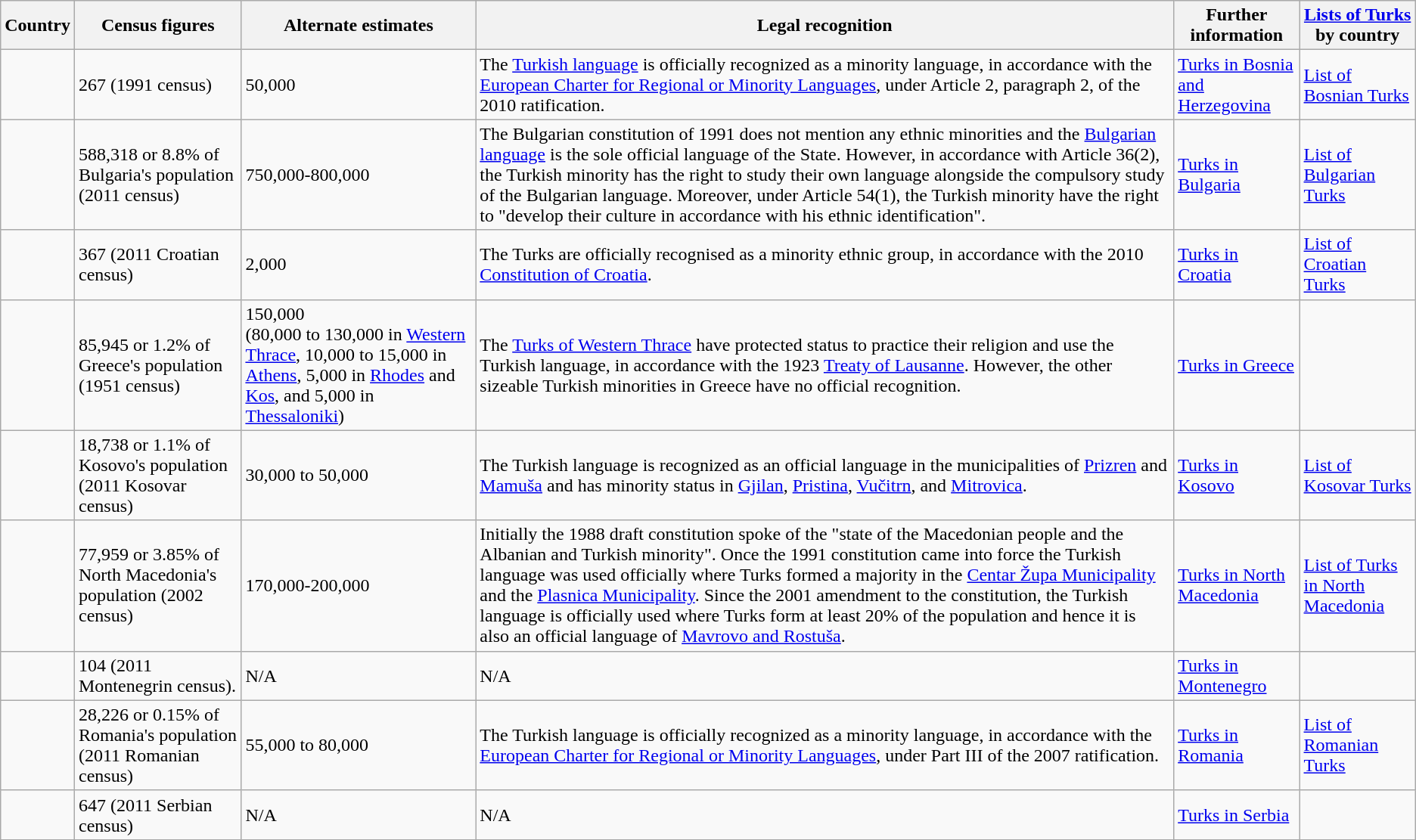<table class="wikitable sortable">
<tr>
<th>Country</th>
<th>Census figures</th>
<th>Alternate estimates</th>
<th>Legal recognition</th>
<th>Further information</th>
<th><a href='#'>Lists of Turks</a> by country</th>
</tr>
<tr>
<td></td>
<td>267 (1991 census)</td>
<td>50,000</td>
<td>The <a href='#'>Turkish language</a> is officially recognized as a minority language, in accordance with the <a href='#'>European Charter for Regional or Minority Languages</a>, under Article 2, paragraph 2, of the 2010 ratification.</td>
<td><a href='#'>Turks in Bosnia and Herzegovina</a></td>
<td><a href='#'>List of Bosnian Turks</a></td>
</tr>
<tr>
<td></td>
<td>588,318 or 8.8% of Bulgaria's population (2011 census)</td>
<td>750,000-800,000</td>
<td>The Bulgarian constitution of 1991 does not mention any ethnic minorities and the <a href='#'>Bulgarian language</a> is the sole official language of the State. However, in accordance with Article 36(2), the Turkish minority has the right to study their own language alongside the compulsory study of the Bulgarian language. Moreover, under Article 54(1), the Turkish minority have the right to "develop their culture in accordance with his ethnic identification".</td>
<td><a href='#'>Turks in Bulgaria</a></td>
<td><a href='#'>List of Bulgarian Turks</a></td>
</tr>
<tr>
<td></td>
<td>367 (2011 Croatian census)</td>
<td>2,000</td>
<td>The Turks are officially recognised as a minority ethnic group, in accordance with the 2010 <a href='#'>Constitution of Croatia</a>.</td>
<td><a href='#'>Turks in Croatia</a></td>
<td><a href='#'>List of Croatian Turks</a></td>
</tr>
<tr>
<td></td>
<td>85,945 or 1.2% of Greece's population (1951 census)</td>
<td>150,000 <br> (80,000 to 130,000 in <a href='#'>Western Thrace</a>, 10,000 to 15,000 in <a href='#'>Athens</a>, 5,000 in <a href='#'>Rhodes</a> and <a href='#'>Kos</a>, and 5,000 in <a href='#'>Thessaloniki</a>)</td>
<td>The <a href='#'>Turks of Western Thrace</a> have protected status to practice their religion and use the Turkish language, in accordance with the 1923 <a href='#'>Treaty of Lausanne</a>. However, the other sizeable Turkish minorities in Greece have no official recognition.</td>
<td><a href='#'>Turks in Greece</a></td>
<td></td>
</tr>
<tr>
<td></td>
<td>18,738 or 1.1% of Kosovo's population (2011 Kosovar census)</td>
<td>30,000 to 50,000</td>
<td>The Turkish language is recognized as an official language in the municipalities of <a href='#'>Prizren</a> and <a href='#'>Mamuša</a> and has minority status in <a href='#'>Gjilan</a>, <a href='#'>Pristina</a>, <a href='#'>Vučitrn</a>, and <a href='#'>Mitrovica</a>.</td>
<td><a href='#'>Turks in Kosovo</a></td>
<td><a href='#'>List of Kosovar Turks</a></td>
</tr>
<tr>
<td></td>
<td>77,959 or 3.85% of North Macedonia's population (2002 census)</td>
<td>170,000-200,000</td>
<td>Initially the 1988 draft constitution spoke of the "state of the Macedonian people and the Albanian and Turkish minority". Once the 1991 constitution came into force the Turkish language was used officially where Turks formed a majority in the <a href='#'>Centar Župa Municipality</a> and the <a href='#'>Plasnica Municipality</a>. Since the 2001 amendment to the constitution, the Turkish language is officially used where Turks form at least 20% of the population and hence it is also an official language of <a href='#'>Mavrovo and Rostuša</a>.</td>
<td><a href='#'>Turks in North Macedonia</a></td>
<td><a href='#'>List of Turks in North Macedonia</a></td>
</tr>
<tr>
<td></td>
<td>104 (2011 Montenegrin census).</td>
<td>N/A</td>
<td>N/A</td>
<td><a href='#'>Turks in Montenegro</a></td>
<td></td>
</tr>
<tr>
<td></td>
<td>28,226 or 0.15% of Romania's population (2011 Romanian census)</td>
<td>55,000 to 80,000</td>
<td>The Turkish language is officially recognized as a minority language, in accordance with the <a href='#'>European Charter for Regional or Minority Languages</a>, under Part III of the 2007 ratification.</td>
<td><a href='#'>Turks in Romania</a></td>
<td><a href='#'>List of Romanian Turks</a></td>
</tr>
<tr>
<td></td>
<td>647 (2011 Serbian census)</td>
<td>N/A</td>
<td>N/A</td>
<td><a href='#'>Turks in Serbia</a></td>
<td></td>
</tr>
<tr>
</tr>
</table>
